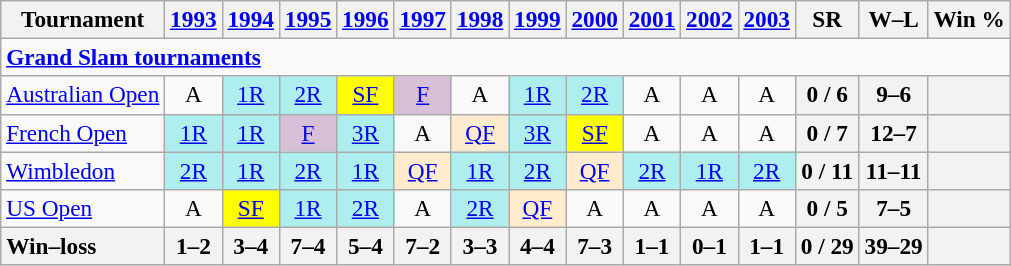<table class=wikitable style=text-align:center;font-size:97%>
<tr>
<th>Tournament</th>
<th><a href='#'>1993</a></th>
<th><a href='#'>1994</a></th>
<th><a href='#'>1995</a></th>
<th><a href='#'>1996</a></th>
<th><a href='#'>1997</a></th>
<th><a href='#'>1998</a></th>
<th><a href='#'>1999</a></th>
<th><a href='#'>2000</a></th>
<th><a href='#'>2001</a></th>
<th><a href='#'>2002</a></th>
<th><a href='#'>2003</a></th>
<th>SR</th>
<th>W–L</th>
<th>Win %</th>
</tr>
<tr>
<td colspan=23 align=left><strong><a href='#'>Grand Slam tournaments</a></strong></td>
</tr>
<tr>
<td align=left><a href='#'>Australian Open</a></td>
<td>A</td>
<td bgcolor=afeeee><a href='#'>1R</a></td>
<td bgcolor=afeeee><a href='#'>2R</a></td>
<td bgcolor=yellow><a href='#'>SF</a></td>
<td bgcolor=thistle><a href='#'>F</a></td>
<td>A</td>
<td bgcolor=afeeee><a href='#'>1R</a></td>
<td bgcolor=afeeee><a href='#'>2R</a></td>
<td>A</td>
<td>A</td>
<td>A</td>
<th>0 / 6</th>
<th>9–6</th>
<th></th>
</tr>
<tr>
<td align=left><a href='#'>French Open</a></td>
<td bgcolor=afeeee><a href='#'>1R</a></td>
<td bgcolor=afeeee><a href='#'>1R</a></td>
<td bgcolor=thistle><a href='#'>F</a></td>
<td bgcolor=afeeee><a href='#'>3R</a></td>
<td>A</td>
<td bgcolor=ffebcd><a href='#'>QF</a></td>
<td bgcolor=afeeee><a href='#'>3R</a></td>
<td bgcolor=yellow><a href='#'>SF</a></td>
<td>A</td>
<td>A</td>
<td>A</td>
<th>0 / 7</th>
<th>12–7</th>
<th></th>
</tr>
<tr>
<td align=left><a href='#'>Wimbledon</a></td>
<td bgcolor=afeeee><a href='#'>2R</a></td>
<td bgcolor=afeeee><a href='#'>1R</a></td>
<td bgcolor=afeeee><a href='#'>2R</a></td>
<td bgcolor=afeeee><a href='#'>1R</a></td>
<td bgcolor=ffebcd><a href='#'>QF</a></td>
<td bgcolor=afeeee><a href='#'>1R</a></td>
<td bgcolor=afeeee><a href='#'>2R</a></td>
<td bgcolor=ffebcd><a href='#'>QF</a></td>
<td bgcolor=afeeee><a href='#'>2R</a></td>
<td bgcolor=afeeee><a href='#'>1R</a></td>
<td bgcolor=afeeee><a href='#'>2R</a></td>
<th>0 / 11</th>
<th>11–11</th>
<th></th>
</tr>
<tr>
<td align=left><a href='#'>US Open</a></td>
<td>A</td>
<td bgcolor=yellow><a href='#'>SF</a></td>
<td bgcolor=afeeee><a href='#'>1R</a></td>
<td bgcolor=afeeee><a href='#'>2R</a></td>
<td>A</td>
<td bgcolor=afeeee><a href='#'>2R</a></td>
<td bgcolor=ffebcd><a href='#'>QF</a></td>
<td>A</td>
<td>A</td>
<td>A</td>
<td>A</td>
<th>0 / 5</th>
<th>7–5</th>
<th></th>
</tr>
<tr>
<th style=text-align:left>Win–loss</th>
<th>1–2</th>
<th>3–4</th>
<th>7–4</th>
<th>5–4</th>
<th>7–2</th>
<th>3–3</th>
<th>4–4</th>
<th>7–3</th>
<th>1–1</th>
<th>0–1</th>
<th>1–1</th>
<th>0 / 29</th>
<th>39–29</th>
<th></th>
</tr>
</table>
